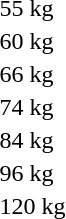<table>
<tr>
<td rowspan=2>55 kg</td>
<td rowspan=2></td>
<td rowspan=2></td>
<td></td>
</tr>
<tr>
<td></td>
</tr>
<tr>
<td rowspan=2>60 kg</td>
<td rowspan=2></td>
<td rowspan=2></td>
<td></td>
</tr>
<tr>
<td></td>
</tr>
<tr>
<td rowspan=2>66 kg</td>
<td rowspan=2></td>
<td rowspan=2></td>
<td></td>
</tr>
<tr>
<td></td>
</tr>
<tr>
<td rowspan=2>74 kg</td>
<td rowspan=2></td>
<td rowspan=2></td>
<td></td>
</tr>
<tr>
<td></td>
</tr>
<tr>
<td rowspan=2>84 kg</td>
<td rowspan=2></td>
<td rowspan=2></td>
<td></td>
</tr>
<tr>
<td></td>
</tr>
<tr>
<td rowspan=2>96 kg</td>
<td rowspan=2></td>
<td rowspan=2></td>
<td></td>
</tr>
<tr>
<td></td>
</tr>
<tr>
<td rowspan=2>120 kg</td>
<td rowspan=2></td>
<td rowspan=2></td>
<td></td>
</tr>
<tr>
<td></td>
</tr>
<tr>
</tr>
</table>
